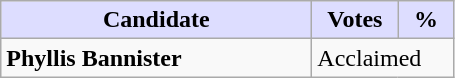<table class="wikitable">
<tr>
<th style="background:#ddf; width:200px;">Candidate</th>
<th style="background:#ddf; width:50px;">Votes</th>
<th style="background:#ddf; width:30px;">%</th>
</tr>
<tr>
<td><strong>Phyllis Bannister</strong></td>
<td colspan="2">Acclaimed</td>
</tr>
</table>
